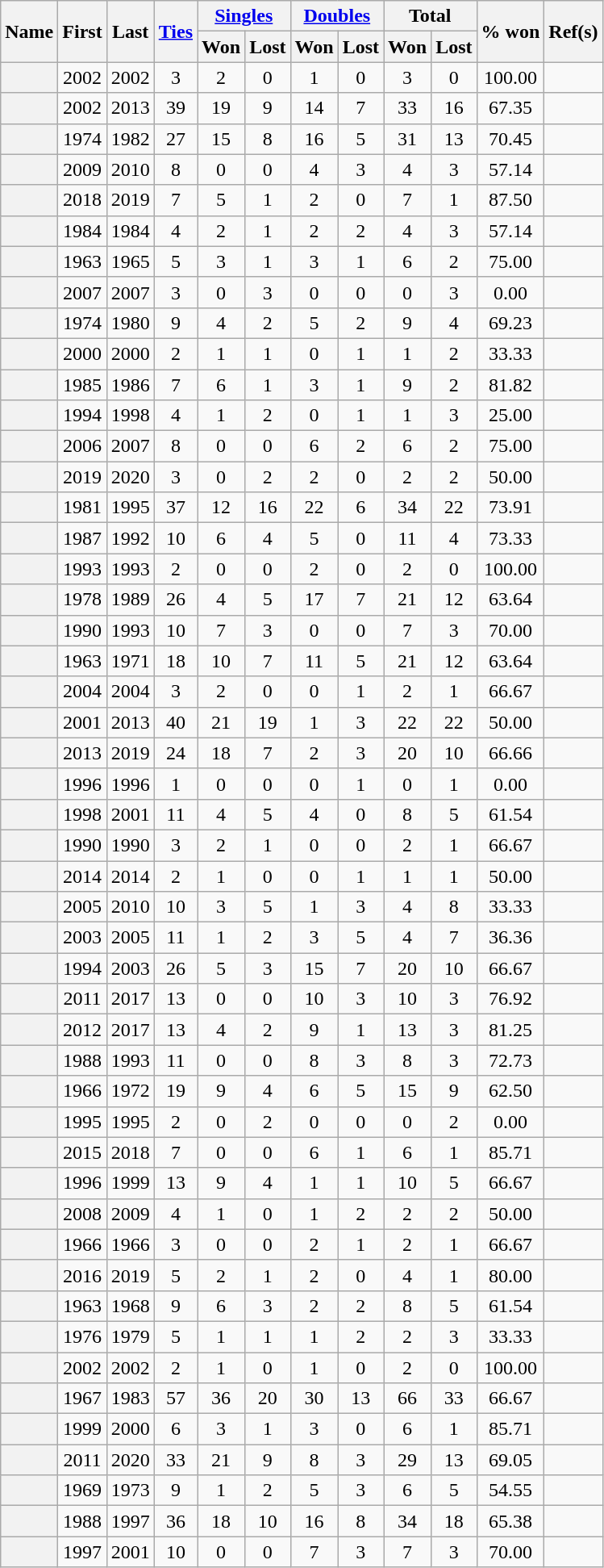<table class="wikitable plainrowheaders sortable" style="text-align:center; font-size:100%">
<tr align="center">
<th scope="col" rowspan="2">Name</th>
<th scope="col" rowspan="2">First</th>
<th scope="col" rowspan="2">Last</th>
<th scope="col" rowspan="2"><a href='#'>Ties</a></th>
<th scope="col" colspan="2"><a href='#'>Singles</a></th>
<th scope="col" colspan="2"><a href='#'>Doubles</a></th>
<th scope="col" colspan="2">Total</th>
<th scope="col" rowspan="2">% won</th>
<th scope="col" rowspan="2" class="unsortable">Ref(s)</th>
</tr>
<tr align="center">
<th scope="col">Won</th>
<th scope="col">Lost</th>
<th scope="col">Won</th>
<th scope="col">Lost</th>
<th scope="col">Won</th>
<th scope="col">Lost</th>
</tr>
<tr>
<th scope="row"></th>
<td>2002</td>
<td>2002</td>
<td>3</td>
<td>2</td>
<td>0</td>
<td>1</td>
<td>0</td>
<td>3</td>
<td>0</td>
<td>100.00</td>
<td></td>
</tr>
<tr>
<th scope="row"></th>
<td>2002</td>
<td>2013</td>
<td>39</td>
<td>19</td>
<td>9</td>
<td>14</td>
<td>7</td>
<td>33</td>
<td>16</td>
<td>67.35</td>
<td></td>
</tr>
<tr>
<th scope="row"></th>
<td>1974</td>
<td>1982</td>
<td>27</td>
<td>15</td>
<td>8</td>
<td>16</td>
<td>5</td>
<td>31</td>
<td>13</td>
<td>70.45</td>
<td></td>
</tr>
<tr>
<th scope="row"></th>
<td>2009</td>
<td>2010</td>
<td>8</td>
<td>0</td>
<td>0</td>
<td>4</td>
<td>3</td>
<td>4</td>
<td>3</td>
<td>57.14</td>
<td></td>
</tr>
<tr>
<th scope="row"><strong></strong></th>
<td>2018</td>
<td>2019</td>
<td>7</td>
<td>5</td>
<td>1</td>
<td>2</td>
<td>0</td>
<td>7</td>
<td>1</td>
<td>87.50</td>
<td></td>
</tr>
<tr>
<th scope="row"></th>
<td>1984</td>
<td>1984</td>
<td>4</td>
<td>2</td>
<td>1</td>
<td>2</td>
<td>2</td>
<td>4</td>
<td>3</td>
<td>57.14</td>
<td></td>
</tr>
<tr>
<th scope="row"></th>
<td>1963</td>
<td>1965</td>
<td>5</td>
<td>3</td>
<td>1</td>
<td>3</td>
<td>1</td>
<td>6</td>
<td>2</td>
<td>75.00</td>
<td></td>
</tr>
<tr>
<th scope="row"></th>
<td>2007</td>
<td>2007</td>
<td>3</td>
<td>0</td>
<td>3</td>
<td>0</td>
<td>0</td>
<td>0</td>
<td>3</td>
<td>0.00</td>
<td></td>
</tr>
<tr>
<th scope="row"></th>
<td>1974</td>
<td>1980</td>
<td>9</td>
<td>4</td>
<td>2</td>
<td>5</td>
<td>2</td>
<td>9</td>
<td>4</td>
<td>69.23</td>
<td></td>
</tr>
<tr>
<th scope="row"></th>
<td>2000</td>
<td>2000</td>
<td>2</td>
<td>1</td>
<td>1</td>
<td>0</td>
<td>1</td>
<td>1</td>
<td>2</td>
<td>33.33</td>
<td></td>
</tr>
<tr>
<th scope="row"></th>
<td>1985</td>
<td>1986</td>
<td>7</td>
<td>6</td>
<td>1</td>
<td>3</td>
<td>1</td>
<td>9</td>
<td>2</td>
<td>81.82</td>
<td></td>
</tr>
<tr>
<th scope="row"></th>
<td>1994</td>
<td>1998</td>
<td>4</td>
<td>1</td>
<td>2</td>
<td>0</td>
<td>1</td>
<td>1</td>
<td>3</td>
<td>25.00</td>
<td></td>
</tr>
<tr>
<th scope="row"></th>
<td>2006</td>
<td>2007</td>
<td>8</td>
<td>0</td>
<td>0</td>
<td>6</td>
<td>2</td>
<td>6</td>
<td>2</td>
<td>75.00</td>
<td></td>
</tr>
<tr>
<th scope="row"><strong></strong></th>
<td>2019</td>
<td>2020</td>
<td>3</td>
<td>0</td>
<td>2</td>
<td>2</td>
<td>0</td>
<td>2</td>
<td>2</td>
<td>50.00</td>
<td></td>
</tr>
<tr>
<th scope="row"></th>
<td>1981</td>
<td>1995</td>
<td>37</td>
<td>12</td>
<td>16</td>
<td>22</td>
<td>6</td>
<td>34</td>
<td>22</td>
<td>73.91</td>
<td></td>
</tr>
<tr>
<th scope="row"></th>
<td>1987</td>
<td>1992</td>
<td>10</td>
<td>6</td>
<td>4</td>
<td>5</td>
<td>0</td>
<td>11</td>
<td>4</td>
<td>73.33</td>
<td></td>
</tr>
<tr>
<th scope="row"></th>
<td>1993</td>
<td>1993</td>
<td>2</td>
<td>0</td>
<td>0</td>
<td>2</td>
<td>0</td>
<td>2</td>
<td>0</td>
<td>100.00</td>
<td></td>
</tr>
<tr>
<th scope="row"></th>
<td>1978</td>
<td>1989</td>
<td>26</td>
<td>4</td>
<td>5</td>
<td>17</td>
<td>7</td>
<td>21</td>
<td>12</td>
<td>63.64</td>
<td></td>
</tr>
<tr>
<th scope="row"></th>
<td>1990</td>
<td>1993</td>
<td>10</td>
<td>7</td>
<td>3</td>
<td>0</td>
<td>0</td>
<td>7</td>
<td>3</td>
<td>70.00</td>
<td></td>
</tr>
<tr>
<th scope="row"></th>
<td>1963</td>
<td>1971</td>
<td>18</td>
<td>10</td>
<td>7</td>
<td>11</td>
<td>5</td>
<td>21</td>
<td>12</td>
<td>63.64</td>
<td></td>
</tr>
<tr>
<th scope="row"></th>
<td>2004</td>
<td>2004</td>
<td>3</td>
<td>2</td>
<td>0</td>
<td>0</td>
<td>1</td>
<td>2</td>
<td>1</td>
<td>66.67</td>
<td></td>
</tr>
<tr>
<th scope="row"></th>
<td>2001</td>
<td>2013</td>
<td>40</td>
<td>21</td>
<td>19</td>
<td>1</td>
<td>3</td>
<td>22</td>
<td>22</td>
<td>50.00</td>
<td></td>
</tr>
<tr>
<th scope="row"><strong></strong></th>
<td>2013</td>
<td>2019</td>
<td>24</td>
<td>18</td>
<td>7</td>
<td>2</td>
<td>3</td>
<td>20</td>
<td>10</td>
<td>66.66</td>
<td></td>
</tr>
<tr>
<th scope="row"></th>
<td>1996</td>
<td>1996</td>
<td>1</td>
<td>0</td>
<td>0</td>
<td>0</td>
<td>1</td>
<td>0</td>
<td>1</td>
<td>0.00</td>
<td></td>
</tr>
<tr>
<th scope="row"></th>
<td>1998</td>
<td>2001</td>
<td>11</td>
<td>4</td>
<td>5</td>
<td>4</td>
<td>0</td>
<td>8</td>
<td>5</td>
<td>61.54</td>
<td></td>
</tr>
<tr>
<th scope="row"></th>
<td>1990</td>
<td>1990</td>
<td>3</td>
<td>2</td>
<td>1</td>
<td>0</td>
<td>0</td>
<td>2</td>
<td>1</td>
<td>66.67</td>
<td></td>
</tr>
<tr>
<th scope="row"></th>
<td>2014</td>
<td>2014</td>
<td>2</td>
<td>1</td>
<td>0</td>
<td>0</td>
<td>1</td>
<td>1</td>
<td>1</td>
<td>50.00</td>
<td></td>
</tr>
<tr>
<th scope="row"></th>
<td>2005</td>
<td>2010</td>
<td>10</td>
<td>3</td>
<td>5</td>
<td>1</td>
<td>3</td>
<td>4</td>
<td>8</td>
<td>33.33</td>
<td></td>
</tr>
<tr>
<th scope="row"></th>
<td>2003</td>
<td>2005</td>
<td>11</td>
<td>1</td>
<td>2</td>
<td>3</td>
<td>5</td>
<td>4</td>
<td>7</td>
<td>36.36</td>
<td></td>
</tr>
<tr>
<th scope="row"></th>
<td>1994</td>
<td>2003</td>
<td>26</td>
<td>5</td>
<td>3</td>
<td>15</td>
<td>7</td>
<td>20</td>
<td>10</td>
<td>66.67</td>
<td></td>
</tr>
<tr>
<th scope="row"></th>
<td>2011</td>
<td>2017</td>
<td>13</td>
<td>0</td>
<td>0</td>
<td>10</td>
<td>3</td>
<td>10</td>
<td>3</td>
<td>76.92</td>
<td></td>
</tr>
<tr>
<th scope="row"></th>
<td>2012</td>
<td>2017</td>
<td>13</td>
<td>4</td>
<td>2</td>
<td>9</td>
<td>1</td>
<td>13</td>
<td>3</td>
<td>81.25</td>
<td></td>
</tr>
<tr>
<th scope="row"></th>
<td>1988</td>
<td>1993</td>
<td>11</td>
<td>0</td>
<td>0</td>
<td>8</td>
<td>3</td>
<td>8</td>
<td>3</td>
<td>72.73</td>
<td></td>
</tr>
<tr>
<th scope="row"></th>
<td>1966</td>
<td>1972</td>
<td>19</td>
<td>9</td>
<td>4</td>
<td>6</td>
<td>5</td>
<td>15</td>
<td>9</td>
<td>62.50</td>
<td></td>
</tr>
<tr>
<th scope="row"></th>
<td>1995</td>
<td>1995</td>
<td>2</td>
<td>0</td>
<td>2</td>
<td>0</td>
<td>0</td>
<td>0</td>
<td>2</td>
<td>0.00</td>
<td></td>
</tr>
<tr>
<th scope="row"></th>
<td>2015</td>
<td>2018</td>
<td>7</td>
<td>0</td>
<td>0</td>
<td>6</td>
<td>1</td>
<td>6</td>
<td>1</td>
<td>85.71</td>
<td></td>
</tr>
<tr>
<th scope="row"></th>
<td>1996</td>
<td>1999</td>
<td>13</td>
<td>9</td>
<td>4</td>
<td>1</td>
<td>1</td>
<td>10</td>
<td>5</td>
<td>66.67</td>
<td></td>
</tr>
<tr>
<th scope="row"></th>
<td>2008</td>
<td>2009</td>
<td>4</td>
<td>1</td>
<td>0</td>
<td>1</td>
<td>2</td>
<td>2</td>
<td>2</td>
<td>50.00</td>
<td></td>
</tr>
<tr>
<th scope="row"></th>
<td>1966</td>
<td>1966</td>
<td>3</td>
<td>0</td>
<td>0</td>
<td>2</td>
<td>1</td>
<td>2</td>
<td>1</td>
<td>66.67</td>
<td></td>
</tr>
<tr>
<th scope="row"><strong></strong></th>
<td>2016</td>
<td>2019</td>
<td>5</td>
<td>2</td>
<td>1</td>
<td>2</td>
<td>0</td>
<td>4</td>
<td>1</td>
<td>80.00</td>
<td></td>
</tr>
<tr>
<th scope="row"></th>
<td>1963</td>
<td>1968</td>
<td>9</td>
<td>6</td>
<td>3</td>
<td>2</td>
<td>2</td>
<td>8</td>
<td>5</td>
<td>61.54</td>
<td></td>
</tr>
<tr>
<th scope="row"></th>
<td>1976</td>
<td>1979</td>
<td>5</td>
<td>1</td>
<td>1</td>
<td>1</td>
<td>2</td>
<td>2</td>
<td>3</td>
<td>33.33</td>
<td></td>
</tr>
<tr>
<th scope="row"></th>
<td>2002</td>
<td>2002</td>
<td>2</td>
<td>1</td>
<td>0</td>
<td>1</td>
<td>0</td>
<td>2</td>
<td>0</td>
<td>100.00</td>
<td></td>
</tr>
<tr>
<th scope="row"></th>
<td>1967</td>
<td>1983</td>
<td>57</td>
<td>36</td>
<td>20</td>
<td>30</td>
<td>13</td>
<td>66</td>
<td>33</td>
<td>66.67</td>
<td></td>
</tr>
<tr>
<th scope="row"></th>
<td>1999</td>
<td>2000</td>
<td>6</td>
<td>3</td>
<td>1</td>
<td>3</td>
<td>0</td>
<td>6</td>
<td>1</td>
<td>85.71</td>
<td></td>
</tr>
<tr>
<th scope="row"><strong></strong></th>
<td>2011</td>
<td>2020</td>
<td>33</td>
<td>21</td>
<td>9</td>
<td>8</td>
<td>3</td>
<td>29</td>
<td>13</td>
<td>69.05</td>
<td></td>
</tr>
<tr>
<th scope="row"></th>
<td>1969</td>
<td>1973</td>
<td>9</td>
<td>1</td>
<td>2</td>
<td>5</td>
<td>3</td>
<td>6</td>
<td>5</td>
<td>54.55</td>
<td></td>
</tr>
<tr>
<th scope="row"></th>
<td>1988</td>
<td>1997</td>
<td>36</td>
<td>18</td>
<td>10</td>
<td>16</td>
<td>8</td>
<td>34</td>
<td>18</td>
<td>65.38</td>
<td></td>
</tr>
<tr>
<th scope="row"></th>
<td>1997</td>
<td>2001</td>
<td>10</td>
<td>0</td>
<td>0</td>
<td>7</td>
<td>3</td>
<td>7</td>
<td>3</td>
<td>70.00</td>
<td></td>
</tr>
</table>
